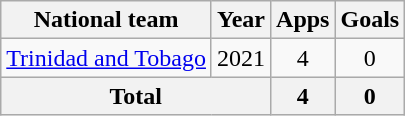<table class="wikitable" style="text-align:center">
<tr>
<th>National team</th>
<th>Year</th>
<th>Apps</th>
<th>Goals</th>
</tr>
<tr>
<td rowspan="1"><a href='#'>Trinidad and Tobago</a></td>
<td>2021</td>
<td>4</td>
<td>0</td>
</tr>
<tr>
<th colspan=2>Total</th>
<th>4</th>
<th>0</th>
</tr>
</table>
